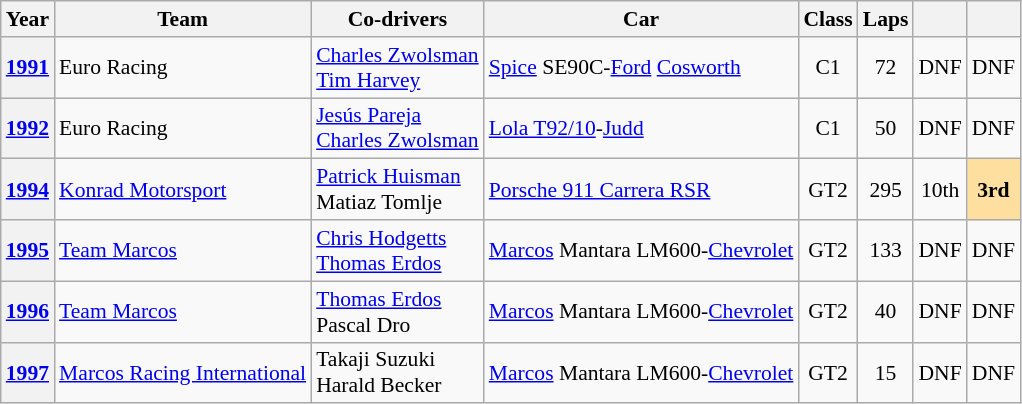<table class="wikitable" style="text-align:center; font-size:90%">
<tr>
<th>Year</th>
<th>Team</th>
<th>Co-drivers</th>
<th>Car</th>
<th>Class</th>
<th>Laps</th>
<th></th>
<th></th>
</tr>
<tr>
<th><a href='#'>1991</a></th>
<td align="left"> Euro Racing</td>
<td align="left"> <a href='#'>Charles Zwolsman</a><br> <a href='#'>Tim Harvey</a></td>
<td align="left"><a href='#'>Spice</a> SE90C-<a href='#'>Ford</a> <a href='#'>Cosworth</a></td>
<td>C1</td>
<td>72</td>
<td>DNF</td>
<td>DNF</td>
</tr>
<tr>
<th><a href='#'>1992</a></th>
<td align="left"> Euro Racing</td>
<td align="left"> <a href='#'>Jesús Pareja</a><br> <a href='#'>Charles Zwolsman</a></td>
<td align="left"><a href='#'>Lola T92/10</a>-<a href='#'>Judd</a></td>
<td>C1</td>
<td>50</td>
<td>DNF</td>
<td>DNF</td>
</tr>
<tr>
<th><a href='#'>1994</a></th>
<td align="left"> <a href='#'>Konrad Motorsport</a></td>
<td align="left"> <a href='#'>Patrick Huisman</a><br> Matiaz Tomlje</td>
<td align="left"><a href='#'>Porsche 911 Carrera RSR</a></td>
<td>GT2</td>
<td>295</td>
<td>10th</td>
<td style="background:#FFDF9F;"><strong>3rd</strong></td>
</tr>
<tr>
<th><a href='#'>1995</a></th>
<td align="left"> <a href='#'>Team Marcos</a></td>
<td align="left"> <a href='#'>Chris Hodgetts</a><br> <a href='#'>Thomas Erdos</a></td>
<td align="left"><a href='#'>Marcos</a> Mantara LM600-<a href='#'>Chevrolet</a></td>
<td>GT2</td>
<td>133</td>
<td>DNF</td>
<td>DNF</td>
</tr>
<tr>
<th><a href='#'>1996</a></th>
<td align="left"> <a href='#'>Team Marcos</a></td>
<td align="left"> <a href='#'>Thomas Erdos</a><br> Pascal Dro</td>
<td align="left"><a href='#'>Marcos</a> Mantara LM600-<a href='#'>Chevrolet</a></td>
<td>GT2</td>
<td>40</td>
<td>DNF</td>
<td>DNF</td>
</tr>
<tr>
<th><a href='#'>1997</a></th>
<td align="left"> <a href='#'>Marcos Racing International</a></td>
<td align="left"> Takaji Suzuki<br> Harald Becker</td>
<td align="left"><a href='#'>Marcos</a> Mantara LM600-<a href='#'>Chevrolet</a></td>
<td>GT2</td>
<td>15</td>
<td>DNF</td>
<td>DNF</td>
</tr>
</table>
